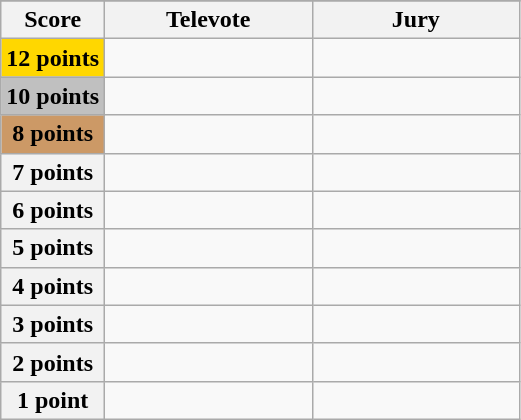<table class="wikitable">
<tr>
</tr>
<tr>
<th scope="col" width="20%">Score</th>
<th scope="col" width="40%">Televote</th>
<th scope="col" width="40%">Jury</th>
</tr>
<tr>
<th scope="row" style="background:gold">12 points</th>
<td></td>
<td></td>
</tr>
<tr>
<th scope="row" style="background:silver">10 points</th>
<td></td>
<td></td>
</tr>
<tr>
<th scope="row" style="background:#CC9966">8 points</th>
<td></td>
<td></td>
</tr>
<tr>
<th scope="row">7 points</th>
<td></td>
<td></td>
</tr>
<tr>
<th scope="row">6 points</th>
<td></td>
<td></td>
</tr>
<tr>
<th scope="row">5 points</th>
<td></td>
<td></td>
</tr>
<tr>
<th scope="row">4 points</th>
<td></td>
<td></td>
</tr>
<tr>
<th scope="row">3 points</th>
<td></td>
<td></td>
</tr>
<tr>
<th scope="row">2 points</th>
<td></td>
<td></td>
</tr>
<tr>
<th scope="row">1 point</th>
<td></td>
<td></td>
</tr>
</table>
